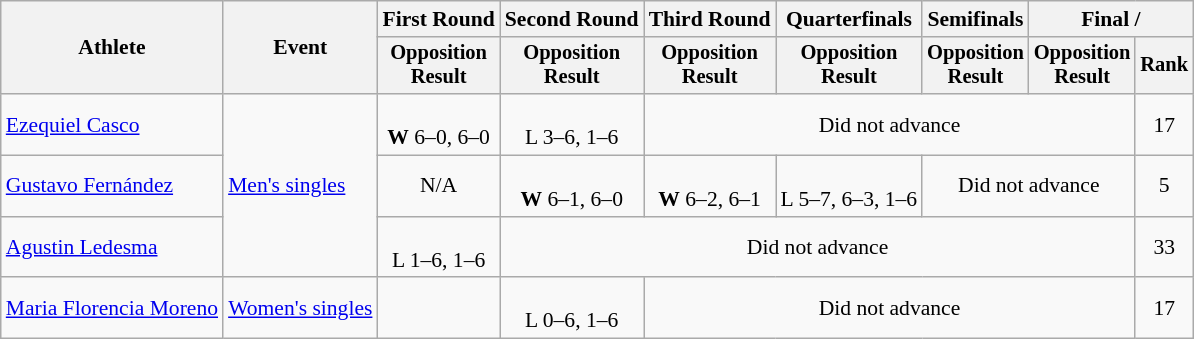<table class="wikitable" style="font-size:90%;">
<tr>
<th rowspan=2>Athlete</th>
<th rowspan=2>Event</th>
<th>First Round</th>
<th>Second Round</th>
<th>Third Round</th>
<th>Quarterfinals</th>
<th>Semifinals</th>
<th colspan=2>Final / </th>
</tr>
<tr style="font-size:95%">
<th>Opposition<br>Result</th>
<th>Opposition<br>Result</th>
<th>Opposition<br>Result</th>
<th>Opposition<br>Result</th>
<th>Opposition<br>Result</th>
<th>Opposition<br>Result</th>
<th>Rank</th>
</tr>
<tr align=center>
<td align=left><a href='#'>Ezequiel Casco</a></td>
<td rowspan=3 align=left><a href='#'>Men's singles</a></td>
<td><br><strong>W</strong> 6–0, 6–0</td>
<td><br>L 3–6, 1–6</td>
<td colspan="4">Did not advance</td>
<td>17</td>
</tr>
<tr align=center>
<td align=left><a href='#'>Gustavo Fernández</a></td>
<td>N/A</td>
<td><br><strong>W</strong> 6–1, 6–0</td>
<td><br><strong>W</strong> 6–2, 6–1</td>
<td><br>L 5–7, 6–3, 1–6</td>
<td colspan="2">Did not advance</td>
<td>5</td>
</tr>
<tr align=center>
<td align=left><a href='#'>Agustin Ledesma</a></td>
<td><br>L 1–6, 1–6</td>
<td colspan="5">Did not advance</td>
<td>33</td>
</tr>
<tr align=center>
<td align=left><a href='#'>Maria Florencia Moreno</a></td>
<td align=left><a href='#'>Women's singles</a></td>
<td></td>
<td><br>L 0–6, 1–6</td>
<td colspan="4">Did not advance</td>
<td>17</td>
</tr>
</table>
